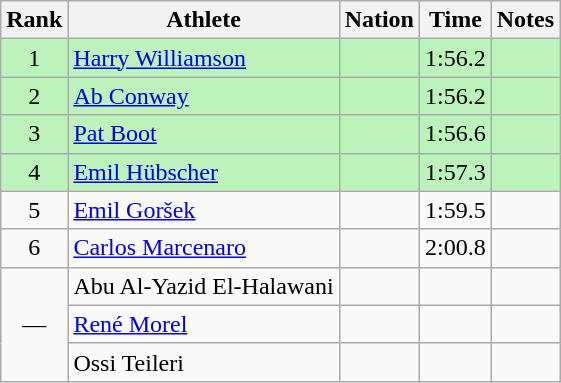<table class="wikitable sortable" style="text-align:center">
<tr>
<th>Rank</th>
<th>Athlete</th>
<th>Nation</th>
<th>Time</th>
<th>Notes</th>
</tr>
<tr bgcolor=bbf3bb>
<td>1</td>
<td align=left><a href='#'>Harry Williamson</a></td>
<td align=left></td>
<td>1:56.2</td>
<td></td>
</tr>
<tr bgcolor=bbf3bb>
<td>2</td>
<td align=left><a href='#'>Ab Conway</a></td>
<td align=left></td>
<td>1:56.2</td>
<td></td>
</tr>
<tr bgcolor=bbf3bb>
<td>3</td>
<td align=left><a href='#'>Pat Boot</a></td>
<td align=left></td>
<td>1:56.6</td>
<td></td>
</tr>
<tr bgcolor=bbf3bb>
<td>4</td>
<td align=left><a href='#'>Emil Hübscher</a></td>
<td align=left></td>
<td>1:57.3</td>
<td></td>
</tr>
<tr>
<td>5</td>
<td align=left><a href='#'>Emil Goršek</a></td>
<td align=left></td>
<td>1:59.5</td>
<td></td>
</tr>
<tr>
<td>6</td>
<td align=left><a href='#'>Carlos Marcenaro</a></td>
<td align=left></td>
<td>2:00.8</td>
<td></td>
</tr>
<tr>
<td data-sort-value=7 rowspan=3>—</td>
<td align=left>Abu Al-Yazid El-Halawani</td>
<td align=left></td>
<td></td>
<td></td>
</tr>
<tr>
<td align=left><a href='#'>René Morel</a></td>
<td align=left></td>
<td></td>
<td></td>
</tr>
<tr>
<td align=left>Ossi Teileri</td>
<td align=left></td>
<td></td>
<td></td>
</tr>
</table>
